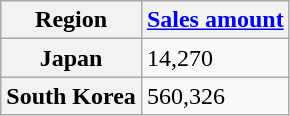<table class="wikitable sortable plainrowheaders">
<tr>
<th scope="col">Region</th>
<th scope="col"><a href='#'>Sales amount</a></th>
</tr>
<tr>
<th scope="row">Japan</th>
<td>14,270</td>
</tr>
<tr>
<th scope="row">South Korea</th>
<td>560,326</td>
</tr>
</table>
